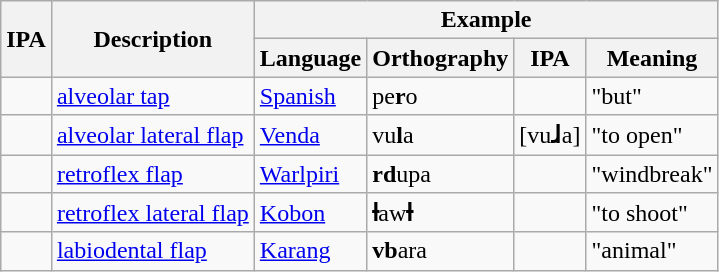<table class=wikitable>
<tr>
<th rowspan="2">IPA</th>
<th rowspan="2">Description</th>
<th colspan="4">Example</th>
</tr>
<tr>
<th>Language</th>
<th>Orthography</th>
<th>IPA</th>
<th>Meaning</th>
</tr>
<tr>
<td style="font-size: 24px; text-align: center;"></td>
<td><a href='#'>alveolar tap</a></td>
<td><a href='#'>Spanish</a></td>
<td>pe<strong>r</strong>o</td>
<td></td>
<td>"but"</td>
</tr>
<tr>
<td style="font-size: 24px; text-align: center;"></td>
<td><a href='#'>alveolar lateral flap</a></td>
<td><a href='#'>Venda</a></td>
<td>vu<strong>l</strong>a</td>
<td>[vu<strong>ɺ</strong>a]</td>
<td>"to open"</td>
</tr>
<tr>
<td style="font-size: 24px; text-align: center;"></td>
<td><a href='#'>retroflex flap</a></td>
<td><a href='#'>Warlpiri</a></td>
<td><strong>rd</strong>upa</td>
<td></td>
<td>"windbreak"</td>
</tr>
<tr>
<td style="font-size: 24px; text-align: center;"></td>
<td><a href='#'>retroflex lateral flap</a></td>
<td><a href='#'>Kobon</a></td>
<td><strong>ƚ</strong>aw<strong>ƚ</strong></td>
<td></td>
<td>"to shoot"</td>
</tr>
<tr>
<td style="font-size: 24px; text-align: center;"></td>
<td><a href='#'>labiodental flap</a></td>
<td><a href='#'>Karang</a></td>
<td><strong>vb</strong>ara</td>
<td></td>
<td>"animal"</td>
</tr>
</table>
